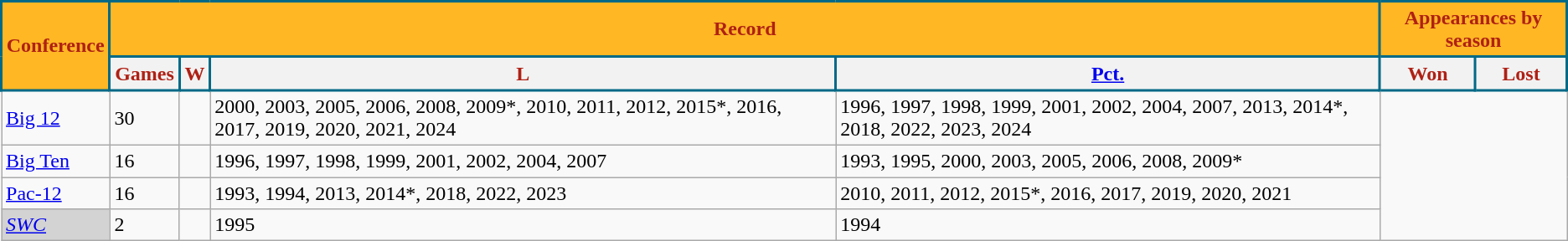<table class="wikitable sortable">
<tr>
<th style="background:#FFB724; color:#AF2115; border: 2px solid #006986;" rowspan=2>Conference</th>
<th style="background:#FFB724; color:#AF2115; border: 2px solid #006986;" colspan=4>Record</th>
<th style="background:#FFB724; color:#AF2115; border: 2px solid #006986;" colspan=2>Appearances by season</th>
</tr>
<tr>
<th style="color:#AF2115; border: 2px solid #006986;">Games</th>
<th style="color:#AF2115; border: 2px solid #006986;">W</th>
<th style="color:#AF2115; border: 2px solid #006986;">L</th>
<th style="color:#AF2115; border: 2px solid #006986;"><a href='#'>Pct.</a></th>
<th style="color:#AF2115; border: 2px solid #006986;" class=unsortable>Won</th>
<th style="color:#AF2115; border: 2px solid #006986;" class=unsortable>Lost</th>
</tr>
<tr>
<td><a href='#'>Big 12</a></td>
<td>30</td>
<td></td>
<td>2000, 2003, 2005, 2006, 2008, 2009*, 2010, 2011, 2012, 2015*, 2016, 2017, 2019, 2020, 2021, 2024</td>
<td>1996, 1997, 1998, 1999, 2001, 2002, 2004, 2007, 2013, 2014*, 2018, 2022, 2023, 2024</td>
</tr>
<tr>
<td><a href='#'>Big Ten</a></td>
<td>16</td>
<td></td>
<td>1996, 1997, 1998, 1999, 2001, 2002, 2004, 2007</td>
<td>1993, 1995, 2000, 2003, 2005, 2006, 2008, 2009*</td>
</tr>
<tr>
<td><a href='#'>Pac-12</a></td>
<td>16</td>
<td></td>
<td>1993, 1994, 2013, 2014*, 2018, 2022, 2023</td>
<td>2010, 2011, 2012, 2015*, 2016, 2017, 2019, 2020, 2021</td>
</tr>
<tr>
<td bgcolor=lightgrey><em><a href='#'>SWC</a></em></td>
<td>2</td>
<td></td>
<td>1995</td>
<td>1994</td>
</tr>
</table>
